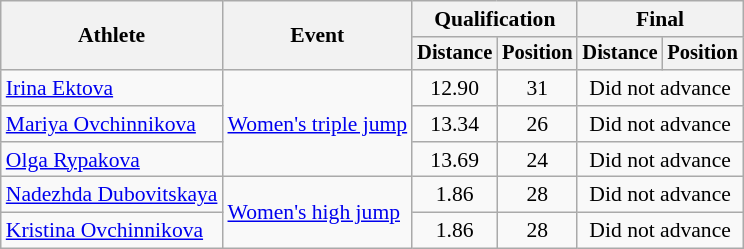<table class=wikitable style="font-size:90%;">
<tr>
<th rowspan=2>Athlete</th>
<th rowspan=2>Event</th>
<th colspan=2>Qualification</th>
<th colspan=2>Final</th>
</tr>
<tr style="font-size:95%">
<th>Distance</th>
<th>Position</th>
<th>Distance</th>
<th>Position</th>
</tr>
<tr align=center>
<td align=left><a href='#'>Irina Ektova</a></td>
<td align=left rowspan=3><a href='#'>Women's triple jump</a></td>
<td>12.90</td>
<td>31</td>
<td colspan=2>Did not advance</td>
</tr>
<tr align=center>
<td align=left><a href='#'>Mariya Ovchinnikova</a></td>
<td>13.34</td>
<td>26</td>
<td colspan=2>Did not advance</td>
</tr>
<tr align=center>
<td align=left><a href='#'>Olga Rypakova</a></td>
<td>13.69</td>
<td>24</td>
<td colspan=2>Did not advance</td>
</tr>
<tr align=center>
<td align=left><a href='#'>Nadezhda Dubovitskaya</a></td>
<td align=left rowspan=2><a href='#'>Women's high jump</a></td>
<td>1.86</td>
<td>28</td>
<td colspan=2>Did not advance</td>
</tr>
<tr align=center>
<td align=left><a href='#'>Kristina Ovchinnikova</a></td>
<td>1.86</td>
<td>28</td>
<td colspan=2>Did not advance</td>
</tr>
</table>
